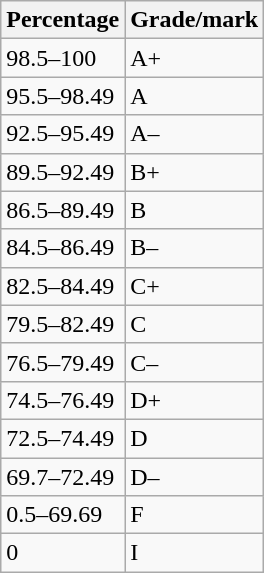<table class="wikitable">
<tr>
<th>Percentage</th>
<th>Grade/mark</th>
</tr>
<tr>
<td>98.5–100</td>
<td>A+</td>
</tr>
<tr>
<td>95.5–98.49</td>
<td>A</td>
</tr>
<tr>
<td>92.5–95.49</td>
<td>A–</td>
</tr>
<tr>
<td>89.5–92.49</td>
<td>B+</td>
</tr>
<tr>
<td>86.5–89.49</td>
<td>B</td>
</tr>
<tr>
<td>84.5–86.49</td>
<td>B–</td>
</tr>
<tr>
<td>82.5–84.49</td>
<td>C+</td>
</tr>
<tr>
<td>79.5–82.49</td>
<td>C</td>
</tr>
<tr>
<td>76.5–79.49</td>
<td>C–</td>
</tr>
<tr>
<td>74.5–76.49</td>
<td>D+</td>
</tr>
<tr>
<td>72.5–74.49</td>
<td>D</td>
</tr>
<tr>
<td>69.7–72.49</td>
<td>D–</td>
</tr>
<tr>
<td>0.5–69.69</td>
<td>F</td>
</tr>
<tr>
<td>0</td>
<td>I</td>
</tr>
</table>
